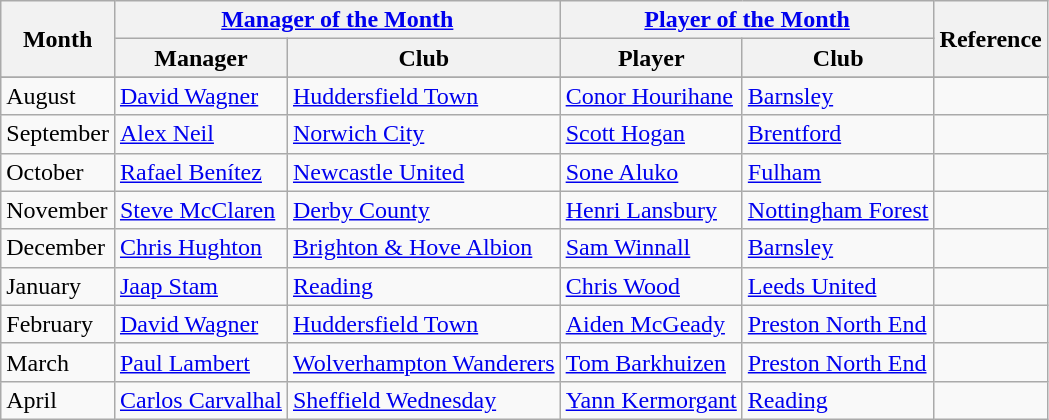<table class="wikitable">
<tr>
<th rowspan="2">Month</th>
<th colspan="2"><a href='#'>Manager of the Month</a></th>
<th colspan="2"><a href='#'>Player of the Month</a></th>
<th rowspan="2">Reference</th>
</tr>
<tr>
<th>Manager</th>
<th>Club</th>
<th>Player</th>
<th>Club</th>
</tr>
<tr>
</tr>
<tr>
<td>August</td>
<td> <a href='#'>David Wagner</a></td>
<td><a href='#'>Huddersfield Town</a></td>
<td> <a href='#'>Conor Hourihane</a></td>
<td><a href='#'>Barnsley</a></td>
<td align=center></td>
</tr>
<tr>
<td>September</td>
<td> <a href='#'>Alex Neil</a></td>
<td><a href='#'>Norwich City</a></td>
<td> <a href='#'>Scott Hogan</a></td>
<td><a href='#'>Brentford</a></td>
<td align=center></td>
</tr>
<tr>
<td>October</td>
<td> <a href='#'>Rafael Benítez</a></td>
<td><a href='#'>Newcastle United</a></td>
<td> <a href='#'>Sone Aluko</a></td>
<td><a href='#'>Fulham</a></td>
<td align=center></td>
</tr>
<tr>
<td>November</td>
<td> <a href='#'>Steve McClaren</a></td>
<td><a href='#'>Derby County</a></td>
<td> <a href='#'>Henri Lansbury</a></td>
<td><a href='#'>Nottingham Forest</a></td>
<td align=center></td>
</tr>
<tr>
<td>December</td>
<td> <a href='#'>Chris Hughton</a></td>
<td><a href='#'>Brighton & Hove Albion</a></td>
<td> <a href='#'>Sam Winnall</a></td>
<td><a href='#'>Barnsley</a></td>
<td></td>
</tr>
<tr>
<td>January</td>
<td> <a href='#'>Jaap Stam</a></td>
<td><a href='#'>Reading</a></td>
<td> <a href='#'>Chris Wood</a></td>
<td><a href='#'>Leeds United</a></td>
<td align=center></td>
</tr>
<tr>
<td>February</td>
<td> <a href='#'>David Wagner</a></td>
<td><a href='#'>Huddersfield Town</a></td>
<td> <a href='#'>Aiden McGeady</a></td>
<td><a href='#'>Preston North End</a></td>
<td></td>
</tr>
<tr>
<td>March</td>
<td> <a href='#'>Paul Lambert</a></td>
<td><a href='#'>Wolverhampton Wanderers</a></td>
<td> <a href='#'>Tom Barkhuizen</a></td>
<td><a href='#'>Preston North End</a></td>
<td align=center></td>
</tr>
<tr>
<td>April</td>
<td> <a href='#'>Carlos Carvalhal</a></td>
<td><a href='#'>Sheffield Wednesday</a></td>
<td> <a href='#'>Yann Kermorgant</a></td>
<td><a href='#'>Reading</a></td>
<td></td>
</tr>
</table>
